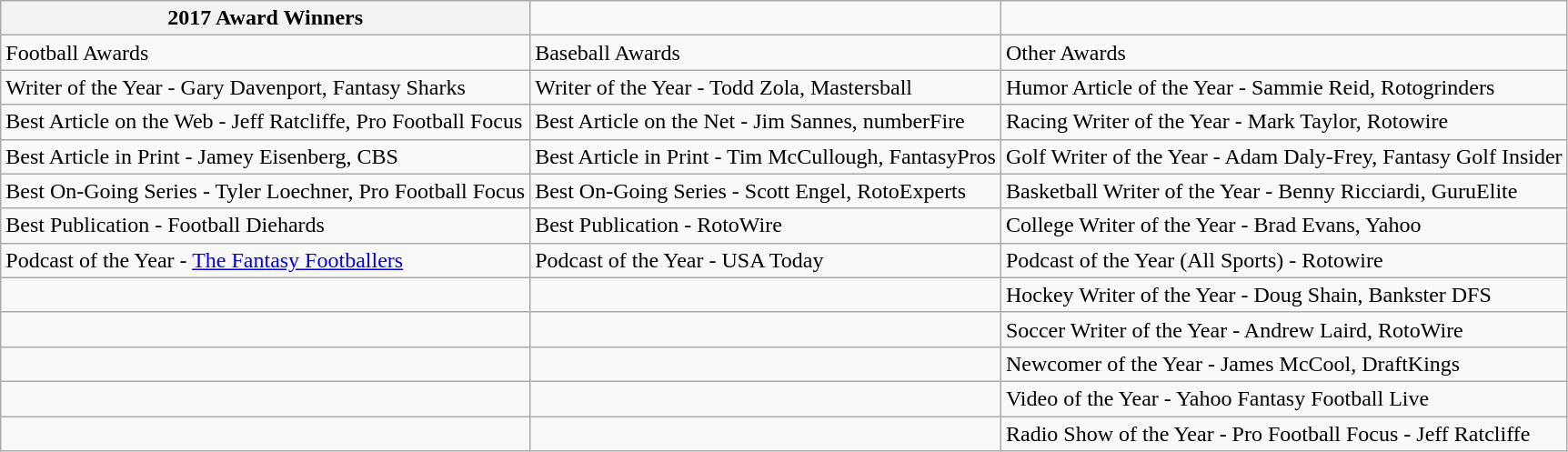<table class="wikitable collapsible collapsed" border="1">
<tr>
<th>2017 Award Winners</th>
<td></td>
<td></td>
</tr>
<tr>
<td>Football Awards</td>
<td>Baseball Awards</td>
<td>Other Awards</td>
</tr>
<tr>
<td>Writer of the Year - Gary Davenport, Fantasy Sharks</td>
<td>Writer of the Year - Todd Zola, Mastersball</td>
<td>Humor Article of the Year - Sammie Reid, Rotogrinders</td>
</tr>
<tr>
<td>Best Article on the Web - Jeff Ratcliffe, Pro Football Focus</td>
<td>Best Article on the Net - Jim Sannes, numberFire</td>
<td>Racing Writer of the Year - Mark Taylor, Rotowire</td>
</tr>
<tr>
<td>Best Article in Print - Jamey Eisenberg, CBS</td>
<td>Best Article in Print - Tim McCullough, FantasyPros</td>
<td>Golf Writer of the Year - Adam Daly-Frey, Fantasy Golf Insider</td>
</tr>
<tr>
<td>Best On-Going Series - Tyler Loechner, Pro Football Focus</td>
<td>Best On-Going Series - Scott Engel, RotoExperts</td>
<td>Basketball Writer of the Year - Benny Ricciardi, GuruElite</td>
</tr>
<tr>
<td>Best Publication - Football Diehards</td>
<td>Best Publication - RotoWire</td>
<td>College Writer of the Year - Brad Evans, Yahoo</td>
</tr>
<tr>
<td>Podcast of the Year - <a href='#'>The Fantasy Footballers</a></td>
<td>Podcast of the Year - USA Today</td>
<td>Podcast of the Year (All Sports) - Rotowire</td>
</tr>
<tr>
<td></td>
<td></td>
<td>Hockey Writer of the Year - Doug Shain, Bankster DFS</td>
</tr>
<tr>
<td></td>
<td></td>
<td>Soccer Writer of the Year - Andrew Laird, RotoWire</td>
</tr>
<tr>
<td></td>
<td></td>
<td>Newcomer of the Year - James McCool, DraftKings</td>
</tr>
<tr>
<td></td>
<td></td>
<td>Video of the Year - Yahoo Fantasy Football Live</td>
</tr>
<tr>
<td></td>
<td></td>
<td>Radio Show of the Year - Pro Football Focus - Jeff Ratcliffe</td>
</tr>
</table>
